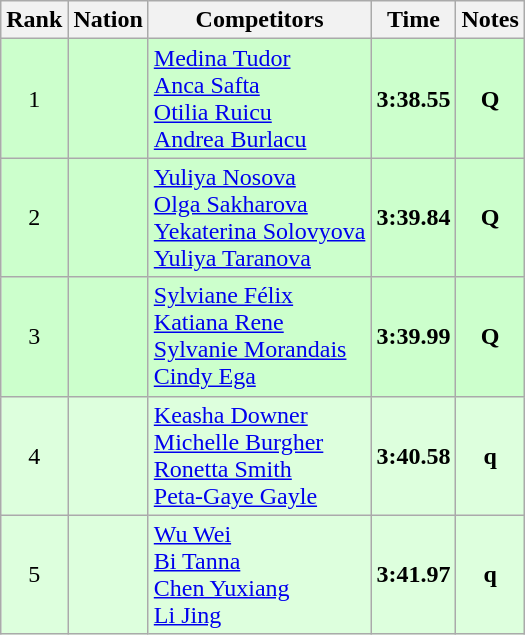<table class="wikitable sortable" style="text-align:center">
<tr>
<th>Rank</th>
<th>Nation</th>
<th>Competitors</th>
<th>Time</th>
<th>Notes</th>
</tr>
<tr bgcolor=ccffcc>
<td>1</td>
<td align=left></td>
<td align=left><a href='#'>Medina Tudor</a><br><a href='#'>Anca Safta</a><br><a href='#'>Otilia Ruicu</a><br><a href='#'>Andrea Burlacu</a></td>
<td><strong>3:38.55</strong></td>
<td><strong>Q</strong></td>
</tr>
<tr bgcolor=ccffcc>
<td>2</td>
<td align=left></td>
<td align=left><a href='#'>Yuliya Nosova</a><br><a href='#'>Olga Sakharova</a><br><a href='#'>Yekaterina Solovyova</a><br><a href='#'>Yuliya Taranova</a></td>
<td><strong>3:39.84</strong></td>
<td><strong>Q</strong></td>
</tr>
<tr bgcolor=ccffcc>
<td>3</td>
<td align=left></td>
<td align=left><a href='#'>Sylviane Félix</a><br><a href='#'>Katiana Rene</a><br><a href='#'>Sylvanie Morandais</a><br><a href='#'>Cindy Ega</a></td>
<td><strong>3:39.99</strong></td>
<td><strong>Q</strong></td>
</tr>
<tr bgcolor=ddffdd>
<td>4</td>
<td align=left></td>
<td align=left><a href='#'>Keasha Downer</a><br><a href='#'>Michelle Burgher</a><br><a href='#'>Ronetta Smith</a><br><a href='#'>Peta-Gaye Gayle</a></td>
<td><strong>3:40.58</strong></td>
<td><strong>q</strong></td>
</tr>
<tr bgcolor=ddffdd>
<td>5</td>
<td align=left></td>
<td align=left><a href='#'>Wu Wei</a><br><a href='#'>Bi Tanna</a><br><a href='#'>Chen Yuxiang</a><br><a href='#'>Li Jing</a></td>
<td><strong>3:41.97</strong></td>
<td><strong>q</strong></td>
</tr>
</table>
